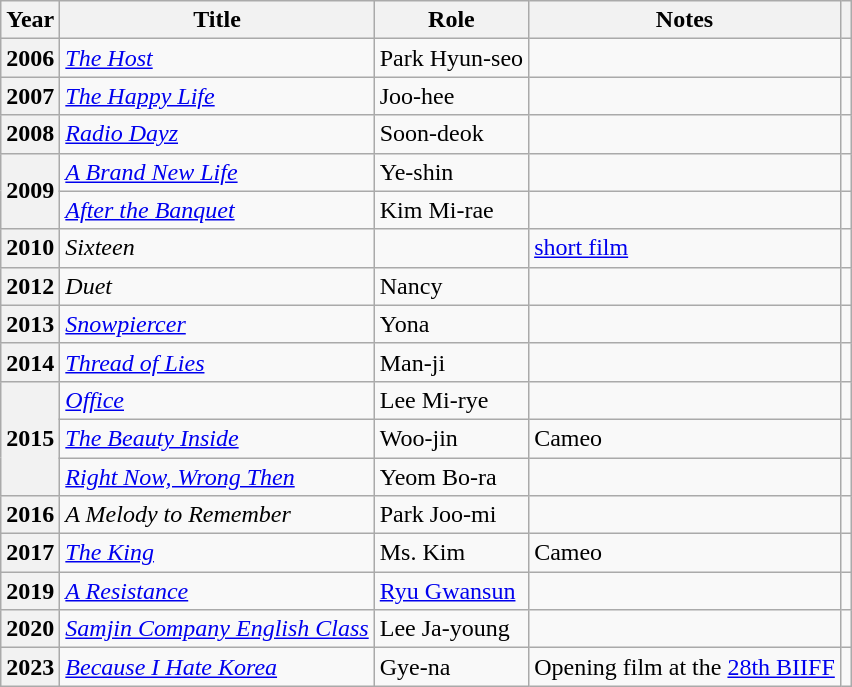<table class="wikitable plainrowheaders sortable">
<tr>
<th scope="col">Year</th>
<th scope="col">Title</th>
<th scope="col">Role</th>
<th scope="col">Notes</th>
<th scope="col" class="unsortable"></th>
</tr>
<tr>
<th scope="row">2006</th>
<td><em><a href='#'>The Host</a></em></td>
<td>Park Hyun-seo</td>
<td></td>
<td style="text-align:center"></td>
</tr>
<tr>
<th scope="row">2007</th>
<td><em><a href='#'>The Happy Life</a></em></td>
<td>Joo-hee</td>
<td></td>
<td style="text-align:center"></td>
</tr>
<tr>
<th scope="row">2008</th>
<td><em><a href='#'>Radio Dayz</a></em></td>
<td>Soon-deok</td>
<td></td>
<td style="text-align:center"></td>
</tr>
<tr>
<th scope="row"  rowspan="2">2009</th>
<td><em><a href='#'>A Brand New Life</a></em></td>
<td>Ye-shin</td>
<td></td>
<td style="text-align:center"></td>
</tr>
<tr>
<td><em><a href='#'>After the Banquet</a></em></td>
<td>Kim Mi-rae</td>
<td></td>
<td style="text-align:center"></td>
</tr>
<tr>
<th scope="row">2010</th>
<td><em>Sixteen</em></td>
<td></td>
<td><a href='#'>short film</a></td>
<td style="text-align:center"></td>
</tr>
<tr>
<th scope="row">2012</th>
<td><em>Duet</em></td>
<td>Nancy</td>
<td></td>
<td style="text-align:center"></td>
</tr>
<tr>
<th scope="row">2013</th>
<td><em><a href='#'>Snowpiercer</a></em></td>
<td>Yona</td>
<td></td>
<td style="text-align:center"></td>
</tr>
<tr>
<th scope="row">2014</th>
<td><em><a href='#'>Thread of Lies</a></em></td>
<td>Man-ji</td>
<td></td>
<td style="text-align:center"></td>
</tr>
<tr>
<th scope="row"  rowspan="3">2015</th>
<td><em><a href='#'>Office</a></em></td>
<td>Lee Mi-rye</td>
<td></td>
<td style="text-align:center"></td>
</tr>
<tr>
<td><em><a href='#'>The Beauty Inside</a></em></td>
<td>Woo-jin</td>
<td>Cameo</td>
<td style="text-align:center"></td>
</tr>
<tr>
<td><em><a href='#'>Right Now, Wrong Then</a></em></td>
<td>Yeom Bo-ra</td>
<td></td>
<td style="text-align:center"></td>
</tr>
<tr>
<th scope="row">2016</th>
<td><em>A Melody to Remember</em></td>
<td>Park Joo-mi</td>
<td></td>
<td style="text-align:center"></td>
</tr>
<tr>
<th scope="row">2017</th>
<td><em><a href='#'>The King</a></em></td>
<td>Ms. Kim</td>
<td>Cameo</td>
<td style="text-align:center"></td>
</tr>
<tr>
<th scope="row">2019</th>
<td><em><a href='#'>A Resistance</a></em></td>
<td><a href='#'>Ryu Gwansun</a></td>
<td></td>
<td style="text-align:center"></td>
</tr>
<tr>
<th scope="row">2020</th>
<td><em><a href='#'>Samjin Company English Class</a></em></td>
<td>Lee Ja-young</td>
<td></td>
<td style="text-align:center"></td>
</tr>
<tr>
<th scope="row">2023</th>
<td><em><a href='#'>Because I Hate Korea</a></em></td>
<td>Gye-na</td>
<td>Opening film at the <a href='#'>28th BIIFF</a></td>
<td style="text-align:center"></td>
</tr>
</table>
